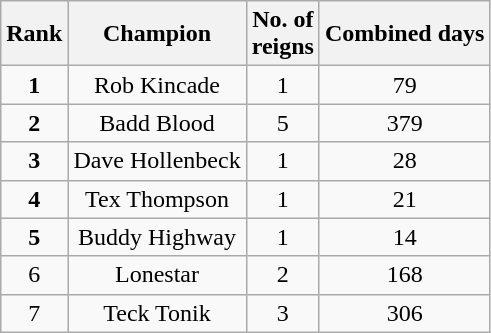<table class="wikitable sortable" style="text-align: center">
<tr>
<th>Rank</th>
<th>Champion</th>
<th>No. of<br>reigns</th>
<th>Combined days</th>
</tr>
<tr>
<td><strong>1</strong></td>
<td>Rob Kincade</td>
<td>1</td>
<td>79</td>
</tr>
<tr>
<td><strong>2</strong></td>
<td>Badd Blood</td>
<td>5</td>
<td>379</td>
</tr>
<tr>
<td><strong>3</strong></td>
<td>Dave Hollenbeck</td>
<td>1</td>
<td>28</td>
</tr>
<tr>
<td><strong>4</strong></td>
<td>Tex Thompson</td>
<td>1</td>
<td>21</td>
</tr>
<tr>
<td><strong>5</strong></td>
<td>Buddy Highway</td>
<td>1</td>
<td>14</td>
</tr>
<tr>
<td>6</td>
<td>Lonestar</td>
<td>2</td>
<td>168</td>
</tr>
<tr>
<td>7</td>
<td>Teck Tonik</td>
<td>3</td>
<td>306</td>
</tr>
</table>
